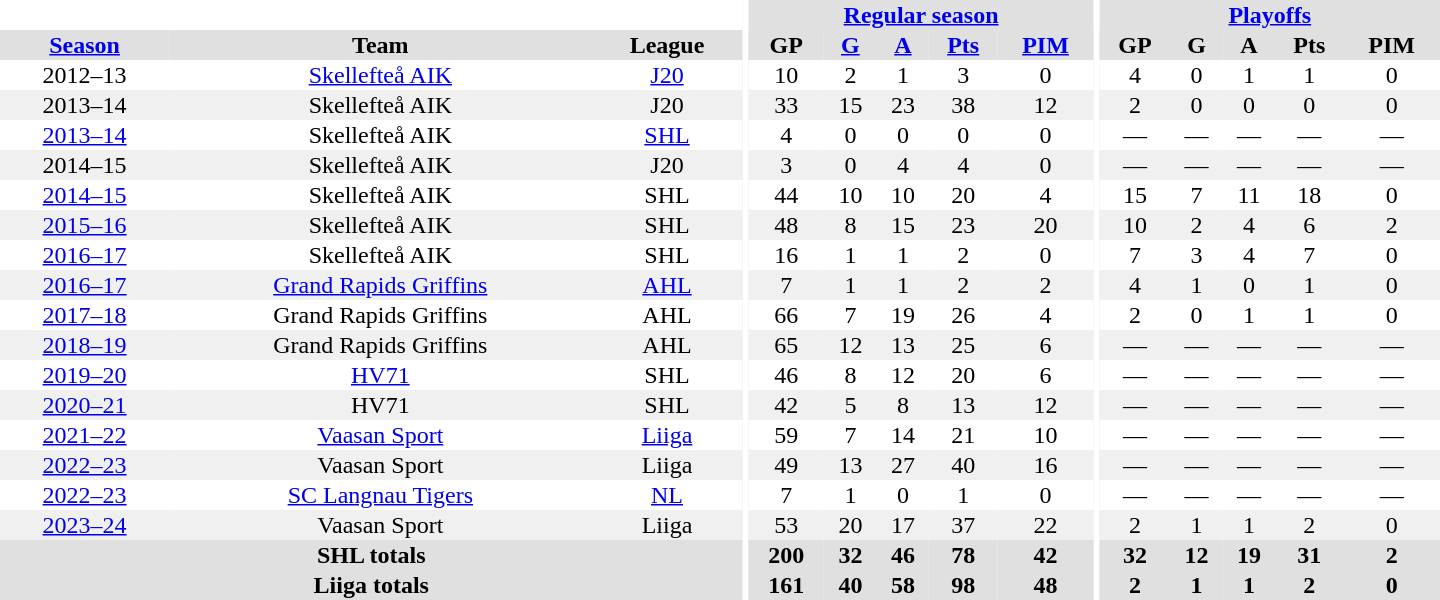<table border="0" cellpadding="1" cellspacing="0" style="text-align:center; width:60em">
<tr bgcolor="#e0e0e0">
<th colspan="3" bgcolor="#ffffff"></th>
<th rowspan="99" bgcolor="#ffffff"></th>
<th colspan="5"><a href='#'>Regular season</a></th>
<th rowspan="99" bgcolor="#ffffff"></th>
<th colspan="5"><a href='#'>Playoffs</a></th>
</tr>
<tr bgcolor="#e0e0e0">
<th><a href='#'>Season</a></th>
<th>Team</th>
<th>League</th>
<th>GP</th>
<th><a href='#'>G</a></th>
<th><a href='#'>A</a></th>
<th><a href='#'>Pts</a></th>
<th><a href='#'>PIM</a></th>
<th>GP</th>
<th>G</th>
<th>A</th>
<th>Pts</th>
<th>PIM</th>
</tr>
<tr ALIGN="center">
<td>2012–13</td>
<td><a href='#'>Skellefteå AIK</a></td>
<td><a href='#'>J20</a></td>
<td>10</td>
<td>2</td>
<td>1</td>
<td>3</td>
<td>0</td>
<td>4</td>
<td>0</td>
<td>1</td>
<td>1</td>
<td>0</td>
</tr>
<tr ALIGN="center" bgcolor="#f0f0f0">
<td>2013–14</td>
<td>Skellefteå AIK</td>
<td>J20</td>
<td>33</td>
<td>15</td>
<td>23</td>
<td>38</td>
<td>12</td>
<td>2</td>
<td>0</td>
<td>0</td>
<td>0</td>
<td>0</td>
</tr>
<tr ALIGN="center">
<td><a href='#'>2013–14</a></td>
<td>Skellefteå AIK</td>
<td><a href='#'>SHL</a></td>
<td>4</td>
<td>0</td>
<td>0</td>
<td>0</td>
<td>0</td>
<td>—</td>
<td>—</td>
<td>—</td>
<td>—</td>
<td>—</td>
</tr>
<tr ALIGN="center" bgcolor="#f0f0f0">
<td>2014–15</td>
<td>Skellefteå AIK</td>
<td>J20</td>
<td>3</td>
<td>0</td>
<td>4</td>
<td>4</td>
<td>0</td>
<td>—</td>
<td>—</td>
<td>—</td>
<td>—</td>
<td>—</td>
</tr>
<tr ALIGN="center">
<td><a href='#'>2014–15</a></td>
<td>Skellefteå AIK</td>
<td>SHL</td>
<td>44</td>
<td>10</td>
<td>10</td>
<td>20</td>
<td>4</td>
<td>15</td>
<td>7</td>
<td>11</td>
<td>18</td>
<td>0</td>
</tr>
<tr ALIGN="center" bgcolor="#f0f0f0">
<td><a href='#'>2015–16</a></td>
<td>Skellefteå AIK</td>
<td>SHL</td>
<td>48</td>
<td>8</td>
<td>15</td>
<td>23</td>
<td>20</td>
<td>10</td>
<td>2</td>
<td>4</td>
<td>6</td>
<td>2</td>
</tr>
<tr ALIGN="center">
<td><a href='#'>2016–17</a></td>
<td>Skellefteå AIK</td>
<td>SHL</td>
<td>16</td>
<td>1</td>
<td>1</td>
<td>2</td>
<td>0</td>
<td>7</td>
<td>3</td>
<td>4</td>
<td>7</td>
<td>0</td>
</tr>
<tr ALIGN="center" bgcolor="#f0f0f0">
<td><a href='#'>2016–17</a></td>
<td><a href='#'>Grand Rapids Griffins</a></td>
<td><a href='#'>AHL</a></td>
<td>7</td>
<td>1</td>
<td>1</td>
<td>2</td>
<td>2</td>
<td>4</td>
<td>1</td>
<td>0</td>
<td>1</td>
<td>0</td>
</tr>
<tr ALIGN="center">
<td><a href='#'>2017–18</a></td>
<td>Grand Rapids Griffins</td>
<td>AHL</td>
<td>66</td>
<td>7</td>
<td>19</td>
<td>26</td>
<td>4</td>
<td>2</td>
<td>0</td>
<td>1</td>
<td>1</td>
<td>0</td>
</tr>
<tr ALIGN="center" bgcolor="#f0f0f0">
<td><a href='#'>2018–19</a></td>
<td>Grand Rapids Griffins</td>
<td>AHL</td>
<td>65</td>
<td>12</td>
<td>13</td>
<td>25</td>
<td>6</td>
<td>—</td>
<td>—</td>
<td>—</td>
<td>—</td>
<td>—</td>
</tr>
<tr ALIGN="center">
<td><a href='#'>2019–20</a></td>
<td><a href='#'>HV71</a></td>
<td>SHL</td>
<td>46</td>
<td>8</td>
<td>12</td>
<td>20</td>
<td>6</td>
<td>—</td>
<td>—</td>
<td>—</td>
<td>—</td>
<td>—</td>
</tr>
<tr ALIGN="center" bgcolor="#f0f0f0">
<td><a href='#'>2020–21</a></td>
<td>HV71</td>
<td>SHL</td>
<td>42</td>
<td>5</td>
<td>8</td>
<td>13</td>
<td>12</td>
<td>—</td>
<td>—</td>
<td>—</td>
<td>—</td>
<td>—</td>
</tr>
<tr ALIGN="center">
<td><a href='#'>2021–22</a></td>
<td><a href='#'>Vaasan Sport</a></td>
<td><a href='#'>Liiga</a></td>
<td>59</td>
<td>7</td>
<td>14</td>
<td>21</td>
<td>10</td>
<td>—</td>
<td>—</td>
<td>—</td>
<td>—</td>
<td>—</td>
</tr>
<tr bgcolor="#f0f0f0">
<td><a href='#'>2022–23</a></td>
<td>Vaasan Sport</td>
<td>Liiga</td>
<td>49</td>
<td>13</td>
<td>27</td>
<td>40</td>
<td>16</td>
<td>—</td>
<td>—</td>
<td>—</td>
<td>—</td>
<td>—</td>
</tr>
<tr>
<td><a href='#'>2022–23</a></td>
<td><a href='#'>SC Langnau Tigers</a></td>
<td><a href='#'>NL</a></td>
<td>7</td>
<td>1</td>
<td>0</td>
<td>1</td>
<td>0</td>
<td>—</td>
<td>—</td>
<td>—</td>
<td>—</td>
<td>—</td>
</tr>
<tr bgcolor="#f0f0f0">
<td><a href='#'>2023–24</a></td>
<td>Vaasan Sport</td>
<td>Liiga</td>
<td>53</td>
<td>20</td>
<td>17</td>
<td>37</td>
<td>22</td>
<td>2</td>
<td>1</td>
<td>1</td>
<td>2</td>
<td>0</td>
</tr>
<tr style="background:#e0e0e0;">
<th colspan="3">SHL totals</th>
<th>200</th>
<th>32</th>
<th>46</th>
<th>78</th>
<th>42</th>
<th>32</th>
<th>12</th>
<th>19</th>
<th>31</th>
<th>2</th>
</tr>
<tr style="background:#e0e0e0;">
<th colspan="3">Liiga totals</th>
<th>161</th>
<th>40</th>
<th>58</th>
<th>98</th>
<th>48</th>
<th>2</th>
<th>1</th>
<th>1</th>
<th>2</th>
<th>0</th>
</tr>
</table>
